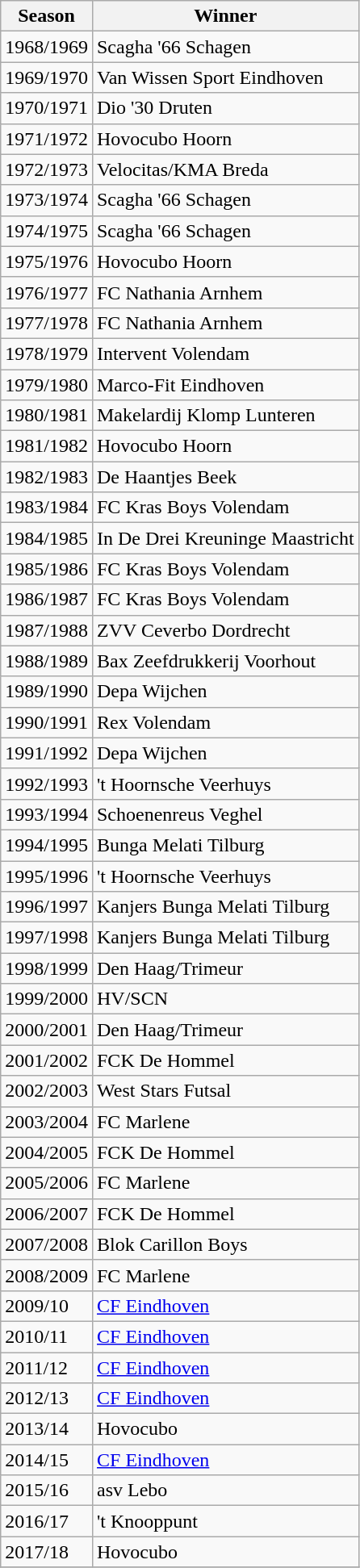<table class="wikitable sortable">
<tr>
<th>Season</th>
<th>Winner</th>
</tr>
<tr>
<td>1968/1969</td>
<td>Scagha '66 Schagen</td>
</tr>
<tr>
<td>1969/1970</td>
<td>Van Wissen Sport Eindhoven</td>
</tr>
<tr>
<td>1970/1971</td>
<td>Dio '30 Druten</td>
</tr>
<tr>
<td>1971/1972</td>
<td>Hovocubo Hoorn</td>
</tr>
<tr>
<td>1972/1973</td>
<td>Velocitas/KMA Breda</td>
</tr>
<tr>
<td>1973/1974</td>
<td>Scagha '66 Schagen</td>
</tr>
<tr>
<td>1974/1975</td>
<td>Scagha '66 Schagen</td>
</tr>
<tr>
<td>1975/1976</td>
<td>Hovocubo Hoorn</td>
</tr>
<tr>
<td>1976/1977</td>
<td>FC Nathania Arnhem</td>
</tr>
<tr>
<td>1977/1978</td>
<td>FC Nathania Arnhem</td>
</tr>
<tr>
<td>1978/1979</td>
<td>Intervent Volendam</td>
</tr>
<tr>
<td>1979/1980</td>
<td>Marco-Fit Eindhoven</td>
</tr>
<tr>
<td>1980/1981</td>
<td>Makelardij Klomp Lunteren</td>
</tr>
<tr>
<td>1981/1982</td>
<td>Hovocubo Hoorn</td>
</tr>
<tr>
<td>1982/1983</td>
<td>De Haantjes Beek</td>
</tr>
<tr>
<td>1983/1984</td>
<td>FC Kras Boys Volendam</td>
</tr>
<tr>
<td>1984/1985</td>
<td>In De Drei Kreuninge Maastricht</td>
</tr>
<tr>
<td>1985/1986</td>
<td>FC Kras Boys Volendam</td>
</tr>
<tr>
<td>1986/1987</td>
<td>FC Kras Boys Volendam</td>
</tr>
<tr>
<td>1987/1988</td>
<td>ZVV Ceverbo Dordrecht</td>
</tr>
<tr>
<td>1988/1989</td>
<td>Bax Zeefdrukkerij Voorhout</td>
</tr>
<tr>
<td>1989/1990</td>
<td>Depa Wijchen</td>
</tr>
<tr>
<td>1990/1991</td>
<td>Rex Volendam</td>
</tr>
<tr>
<td>1991/1992</td>
<td>Depa Wijchen</td>
</tr>
<tr>
<td>1992/1993</td>
<td>'t Hoornsche Veerhuys</td>
</tr>
<tr>
<td>1993/1994</td>
<td>Schoenenreus Veghel</td>
</tr>
<tr>
<td>1994/1995</td>
<td>Bunga Melati Tilburg</td>
</tr>
<tr>
<td>1995/1996</td>
<td>'t Hoornsche Veerhuys</td>
</tr>
<tr>
<td>1996/1997</td>
<td>Kanjers Bunga Melati Tilburg</td>
</tr>
<tr>
<td>1997/1998</td>
<td>Kanjers Bunga Melati Tilburg</td>
</tr>
<tr>
<td>1998/1999</td>
<td>Den Haag/Trimeur</td>
</tr>
<tr>
<td>1999/2000</td>
<td>HV/SCN</td>
</tr>
<tr>
<td>2000/2001</td>
<td>Den Haag/Trimeur</td>
</tr>
<tr>
<td>2001/2002</td>
<td>FCK De Hommel</td>
</tr>
<tr>
<td>2002/2003</td>
<td>West Stars Futsal</td>
</tr>
<tr>
<td>2003/2004</td>
<td>FC Marlene</td>
</tr>
<tr>
<td>2004/2005</td>
<td>FCK De Hommel</td>
</tr>
<tr>
<td>2005/2006</td>
<td>FC Marlene</td>
</tr>
<tr>
<td>2006/2007</td>
<td>FCK De Hommel</td>
</tr>
<tr>
<td>2007/2008</td>
<td>Blok Carillon Boys</td>
</tr>
<tr>
<td>2008/2009</td>
<td>FC Marlene</td>
</tr>
<tr>
<td>2009/10</td>
<td><a href='#'>CF Eindhoven</a></td>
</tr>
<tr>
<td>2010/11</td>
<td><a href='#'>CF Eindhoven</a></td>
</tr>
<tr>
<td>2011/12</td>
<td><a href='#'>CF Eindhoven</a></td>
</tr>
<tr>
<td>2012/13</td>
<td><a href='#'>CF Eindhoven</a></td>
</tr>
<tr>
<td>2013/14</td>
<td>Hovocubo</td>
</tr>
<tr>
<td>2014/15</td>
<td><a href='#'>CF Eindhoven</a></td>
</tr>
<tr>
<td>2015/16</td>
<td>asv Lebo</td>
</tr>
<tr>
<td>2016/17</td>
<td>'t Knooppunt</td>
</tr>
<tr>
<td>2017/18</td>
<td>Hovocubo</td>
</tr>
<tr>
</tr>
</table>
